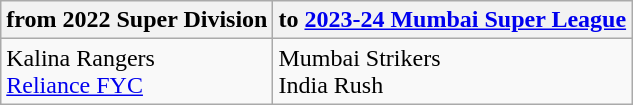<table class="wikitable">
<tr>
<th> from 2022 Super Division</th>
<th> to <a href='#'>2023-24 Mumbai Super League</a></th>
</tr>
<tr>
<td>Kalina Rangers<br><a href='#'>Reliance FYC</a></td>
<td>Mumbai Strikers<br>India Rush</td>
</tr>
</table>
